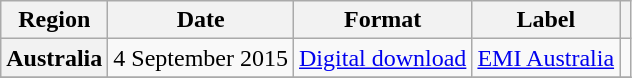<table class="wikitable sortable plainrowheaders">
<tr>
<th scope="col">Region</th>
<th scope="col">Date</th>
<th scope="col">Format</th>
<th scope="col">Label</th>
<th scope="col"></th>
</tr>
<tr>
<th scope="row">Australia</th>
<td>4 September 2015</td>
<td><a href='#'>Digital download</a></td>
<td><a href='#'>EMI Australia</a></td>
<td></td>
</tr>
<tr>
</tr>
</table>
